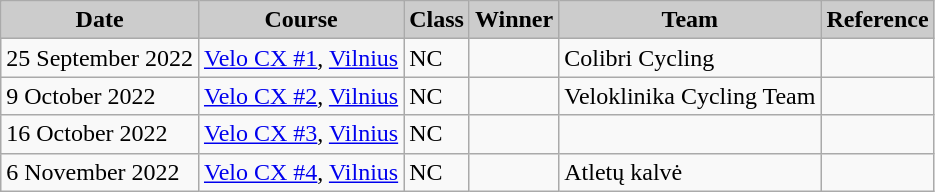<table class="wikitable sortable alternance ">
<tr>
<th scope="col" style="background-color:#CCCCCC;">Date</th>
<th scope="col" style="background-color:#CCCCCC;">Course</th>
<th scope="col" style="background-color:#CCCCCC;">Class</th>
<th scope="col" style="background-color:#CCCCCC;">Winner</th>
<th scope="col" style="background-color:#CCCCCC;">Team</th>
<th scope="col" style="background-color:#CCCCCC;">Reference</th>
</tr>
<tr>
<td>25 September 2022</td>
<td> <a href='#'>Velo CX #1</a>, <a href='#'>Vilnius</a></td>
<td>NC</td>
<td></td>
<td>Colibri Cycling</td>
<td></td>
</tr>
<tr>
<td>9 October 2022</td>
<td> <a href='#'>Velo CX #2</a>, <a href='#'>Vilnius</a></td>
<td>NC</td>
<td></td>
<td>Veloklinika Cycling Team</td>
<td></td>
</tr>
<tr>
<td>16 October 2022</td>
<td> <a href='#'>Velo CX #3</a>, <a href='#'>Vilnius</a></td>
<td>NC</td>
<td></td>
<td></td>
<td></td>
</tr>
<tr>
<td>6 November 2022</td>
<td> <a href='#'>Velo CX #4</a>, <a href='#'>Vilnius</a></td>
<td>NC</td>
<td></td>
<td>Atletų kalvė</td>
<td></td>
</tr>
</table>
